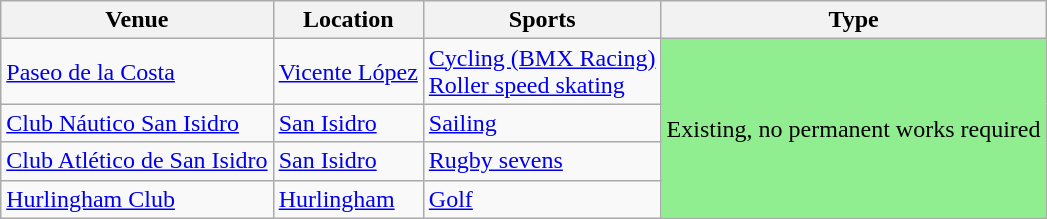<table class="wikitable sortable">
<tr>
<th>Venue</th>
<th>Location</th>
<th>Sports</th>
<th>Type</th>
</tr>
<tr>
<td><a href='#'>Paseo de la Costa</a></td>
<td><a href='#'>Vicente López</a></td>
<td><a href='#'>Cycling (BMX Racing)</a><br><a href='#'>Roller speed skating</a></td>
<td style="background:#90ee90;" rowspan=4>Existing, no permanent works required</td>
</tr>
<tr>
<td><a href='#'>Club Náutico San Isidro</a></td>
<td><a href='#'>San Isidro</a></td>
<td><a href='#'>Sailing</a></td>
</tr>
<tr>
<td><a href='#'>Club Atlético de San Isidro</a></td>
<td><a href='#'>San Isidro</a></td>
<td><a href='#'>Rugby sevens</a></td>
</tr>
<tr>
<td><a href='#'>Hurlingham Club</a></td>
<td><a href='#'>Hurlingham</a></td>
<td><a href='#'>Golf</a></td>
</tr>
</table>
